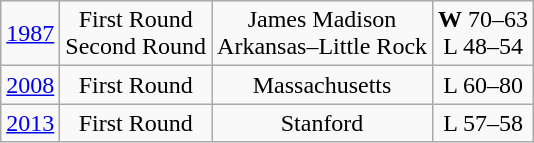<table class="wikitable">
<tr align="center">
<td><a href='#'>1987</a></td>
<td>First Round<br>Second Round</td>
<td>James Madison<br>Arkansas–Little Rock</td>
<td><strong>W</strong> 70–63<br>L 48–54</td>
</tr>
<tr align="center">
<td><a href='#'>2008</a></td>
<td>First Round</td>
<td>Massachusetts</td>
<td>L 60–80</td>
</tr>
<tr align="center">
<td><a href='#'>2013</a></td>
<td>First Round</td>
<td>Stanford</td>
<td>L 57–58</td>
</tr>
</table>
